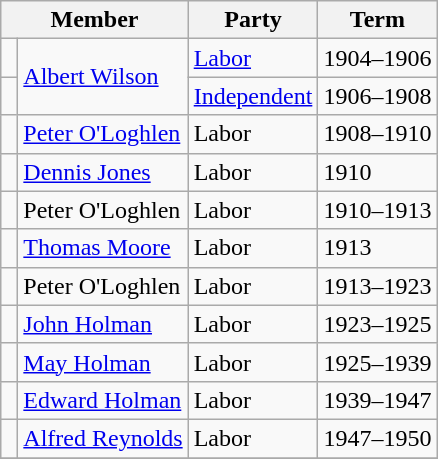<table class="wikitable">
<tr>
<th colspan="2">Member</th>
<th>Party</th>
<th>Term</th>
</tr>
<tr>
<td> </td>
<td rowspan="2"><a href='#'>Albert Wilson</a></td>
<td><a href='#'>Labor</a></td>
<td>1904–1906</td>
</tr>
<tr>
<td> </td>
<td><a href='#'>Independent</a></td>
<td>1906–1908</td>
</tr>
<tr>
<td> </td>
<td><a href='#'>Peter O'Loghlen</a></td>
<td>Labor</td>
<td>1908–1910</td>
</tr>
<tr>
<td> </td>
<td><a href='#'>Dennis Jones</a></td>
<td>Labor</td>
<td>1910</td>
</tr>
<tr>
<td> </td>
<td>Peter O'Loghlen</td>
<td>Labor</td>
<td>1910–1913</td>
</tr>
<tr>
<td> </td>
<td><a href='#'>Thomas Moore</a></td>
<td>Labor</td>
<td>1913</td>
</tr>
<tr>
<td> </td>
<td>Peter O'Loghlen</td>
<td>Labor</td>
<td>1913–1923</td>
</tr>
<tr>
<td> </td>
<td><a href='#'>John Holman</a></td>
<td>Labor</td>
<td>1923–1925</td>
</tr>
<tr>
<td> </td>
<td><a href='#'>May Holman</a></td>
<td>Labor</td>
<td>1925–1939</td>
</tr>
<tr>
<td> </td>
<td><a href='#'>Edward Holman</a></td>
<td>Labor</td>
<td>1939–1947</td>
</tr>
<tr>
<td> </td>
<td><a href='#'>Alfred Reynolds</a></td>
<td>Labor</td>
<td>1947–1950</td>
</tr>
<tr>
</tr>
</table>
